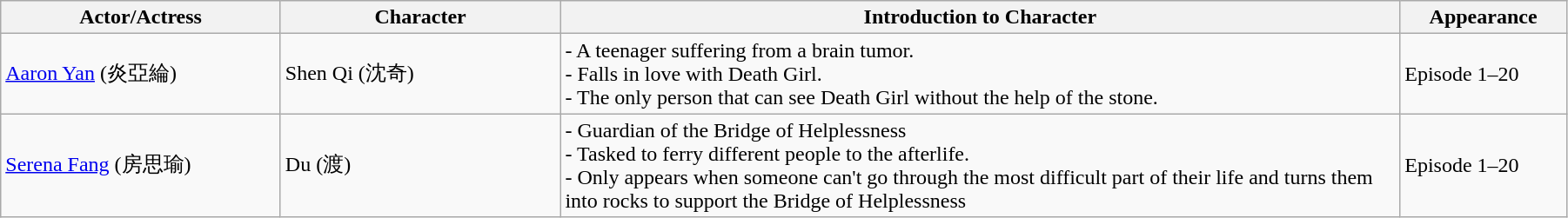<table class="wikitable" width="95%">
<tr>
<th width="10%">Actor/Actress</th>
<th width="10%">Character</th>
<th width="30%">Introduction to Character</th>
<th width="4%">Appearance</th>
</tr>
<tr>
<td><a href='#'>Aaron Yan</a> (炎亞綸)</td>
<td>Shen Qi (沈奇)</td>
<td>- A teenager suffering from a brain tumor.<br>- Falls in love with Death Girl.<br>- The only person that can see Death Girl without the help of the stone.</td>
<td>Episode 1–20</td>
</tr>
<tr>
<td><a href='#'>Serena Fang</a> (房思瑜)</td>
<td>Du (渡)</td>
<td>- Guardian of the Bridge of Helplessness<br>- Tasked to ferry different people to the afterlife.<br>- Only appears when someone can't go through the most difficult part of their life and turns them into rocks to support the Bridge of Helplessness</td>
<td>Episode 1–20</td>
</tr>
</table>
